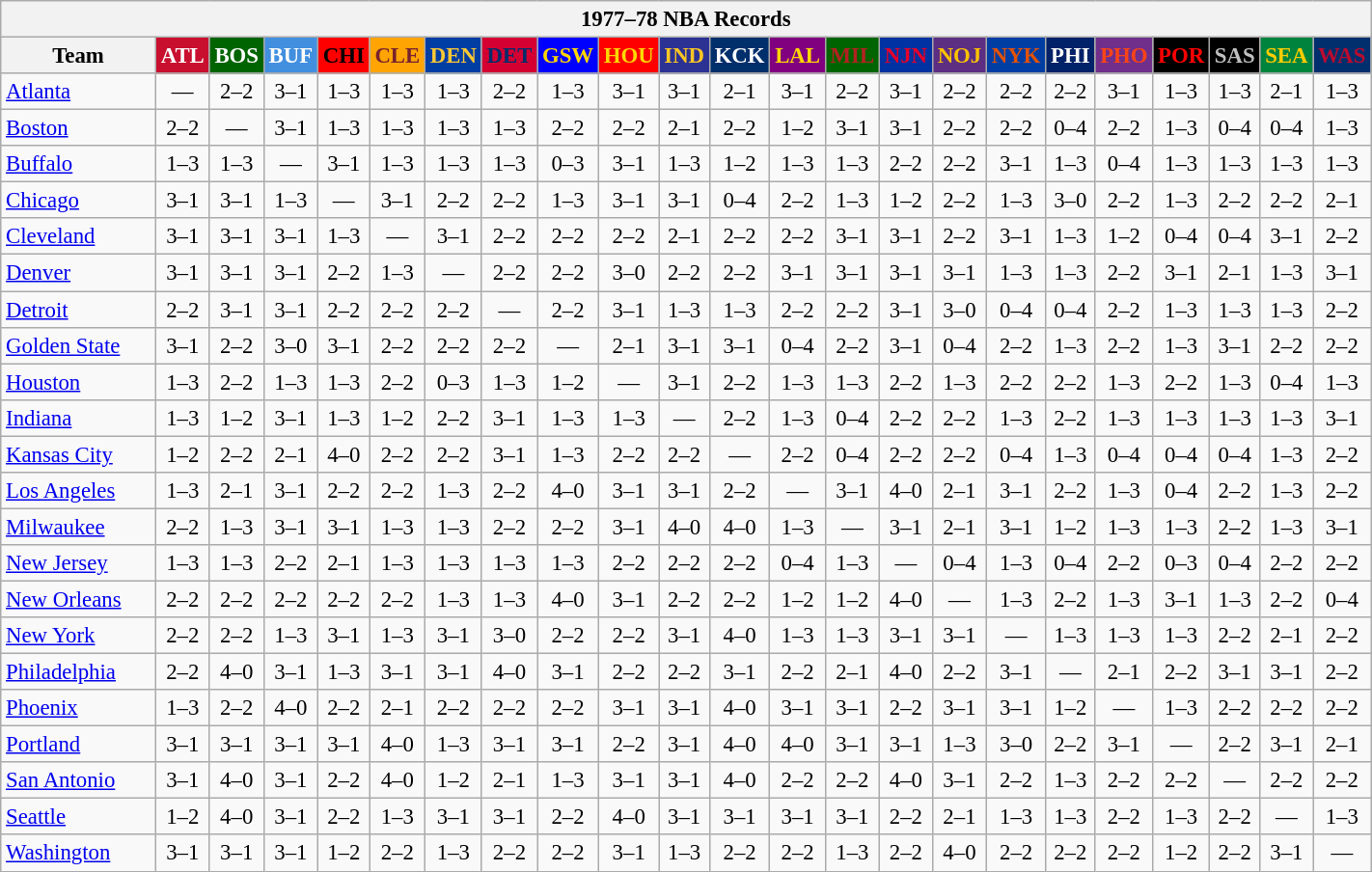<table class="wikitable" style="font-size:95%; text-align:center;">
<tr>
<th colspan=23>1977–78 NBA Records</th>
</tr>
<tr>
<th width=100>Team</th>
<th style="background:#C90F2E;color:#FFFFFF;width=35">ATL</th>
<th style="background:#006400;color:#FFFFFF;width=35">BOS</th>
<th style="background:#428FDF;color:#FFFFFF;width=35">BUF</th>
<th style="background:#FF0000;color:#000000;width=35">CHI</th>
<th style="background:#FFA402;color:#77222F;width=35">CLE</th>
<th style="background:#003EA4;color:#FDC835;width=35">DEN</th>
<th style="background:#D40032;color:#012D6C;width=35">DET</th>
<th style="background:#0000FF;color:#FFD700;width=35">GSW</th>
<th style="background:#FF0000;color:#FFD700;width=35">HOU</th>
<th style="background:#2C3294;color:#FCC624;width=35">IND</th>
<th style="background:#012F6B;color:#FFFFFF;width=35">KCK</th>
<th style="background:#800080;color:#FFD700;width=35">LAL</th>
<th style="background:#006400;color:#B22222;width=35">MIL</th>
<th style="background:#0032A1;color:#E5002B;width=35">NJN</th>
<th style="background:#5C2F83;color:#FCC200;width=35">NOJ</th>
<th style="background:#003EA4;color:#E35208;width=35">NYK</th>
<th style="background:#012268;color:#FFFFFF;width=35">PHI</th>
<th style="background:#702F8B;color:#FA4417;width=35">PHO</th>
<th style="background:#000000;color:#FF0000;width=35">POR</th>
<th style="background:#000000;color:#C0C0C0;width=35">SAS</th>
<th style="background:#00843D;color:#FFCD01;width=35">SEA</th>
<th style="background:#012F6D;color:#BA0C2F;width=35">WAS</th>
</tr>
<tr>
<td style="text-align:left;"><a href='#'>Atlanta</a></td>
<td>—</td>
<td>2–2</td>
<td>3–1</td>
<td>1–3</td>
<td>1–3</td>
<td>1–3</td>
<td>2–2</td>
<td>1–3</td>
<td>3–1</td>
<td>3–1</td>
<td>2–1</td>
<td>3–1</td>
<td>2–2</td>
<td>3–1</td>
<td>2–2</td>
<td>2–2</td>
<td>2–2</td>
<td>3–1</td>
<td>1–3</td>
<td>1–3</td>
<td>2–1</td>
<td>1–3</td>
</tr>
<tr>
<td style="text-align:left;"><a href='#'>Boston</a></td>
<td>2–2</td>
<td>—</td>
<td>3–1</td>
<td>1–3</td>
<td>1–3</td>
<td>1–3</td>
<td>1–3</td>
<td>2–2</td>
<td>2–2</td>
<td>2–1</td>
<td>2–2</td>
<td>1–2</td>
<td>3–1</td>
<td>3–1</td>
<td>2–2</td>
<td>2–2</td>
<td>0–4</td>
<td>2–2</td>
<td>1–3</td>
<td>0–4</td>
<td>0–4</td>
<td>1–3</td>
</tr>
<tr>
<td style="text-align:left;"><a href='#'>Buffalo</a></td>
<td>1–3</td>
<td>1–3</td>
<td>—</td>
<td>3–1</td>
<td>1–3</td>
<td>1–3</td>
<td>1–3</td>
<td>0–3</td>
<td>3–1</td>
<td>1–3</td>
<td>1–2</td>
<td>1–3</td>
<td>1–3</td>
<td>2–2</td>
<td>2–2</td>
<td>3–1</td>
<td>1–3</td>
<td>0–4</td>
<td>1–3</td>
<td>1–3</td>
<td>1–3</td>
<td>1–3</td>
</tr>
<tr>
<td style="text-align:left;"><a href='#'>Chicago</a></td>
<td>3–1</td>
<td>3–1</td>
<td>1–3</td>
<td>—</td>
<td>3–1</td>
<td>2–2</td>
<td>2–2</td>
<td>1–3</td>
<td>3–1</td>
<td>3–1</td>
<td>0–4</td>
<td>2–2</td>
<td>1–3</td>
<td>1–2</td>
<td>2–2</td>
<td>1–3</td>
<td>3–0</td>
<td>2–2</td>
<td>1–3</td>
<td>2–2</td>
<td>2–2</td>
<td>2–1</td>
</tr>
<tr>
<td style="text-align:left;"><a href='#'>Cleveland</a></td>
<td>3–1</td>
<td>3–1</td>
<td>3–1</td>
<td>1–3</td>
<td>—</td>
<td>3–1</td>
<td>2–2</td>
<td>2–2</td>
<td>2–2</td>
<td>2–1</td>
<td>2–2</td>
<td>2–2</td>
<td>3–1</td>
<td>3–1</td>
<td>2–2</td>
<td>3–1</td>
<td>1–3</td>
<td>1–2</td>
<td>0–4</td>
<td>0–4</td>
<td>3–1</td>
<td>2–2</td>
</tr>
<tr>
<td style="text-align:left;"><a href='#'>Denver</a></td>
<td>3–1</td>
<td>3–1</td>
<td>3–1</td>
<td>2–2</td>
<td>1–3</td>
<td>—</td>
<td>2–2</td>
<td>2–2</td>
<td>3–0</td>
<td>2–2</td>
<td>2–2</td>
<td>3–1</td>
<td>3–1</td>
<td>3–1</td>
<td>3–1</td>
<td>1–3</td>
<td>1–3</td>
<td>2–2</td>
<td>3–1</td>
<td>2–1</td>
<td>1–3</td>
<td>3–1</td>
</tr>
<tr>
<td style="text-align:left;"><a href='#'>Detroit</a></td>
<td>2–2</td>
<td>3–1</td>
<td>3–1</td>
<td>2–2</td>
<td>2–2</td>
<td>2–2</td>
<td>—</td>
<td>2–2</td>
<td>3–1</td>
<td>1–3</td>
<td>1–3</td>
<td>2–2</td>
<td>2–2</td>
<td>3–1</td>
<td>3–0</td>
<td>0–4</td>
<td>0–4</td>
<td>2–2</td>
<td>1–3</td>
<td>1–3</td>
<td>1–3</td>
<td>2–2</td>
</tr>
<tr>
<td style="text-align:left;"><a href='#'>Golden State</a></td>
<td>3–1</td>
<td>2–2</td>
<td>3–0</td>
<td>3–1</td>
<td>2–2</td>
<td>2–2</td>
<td>2–2</td>
<td>—</td>
<td>2–1</td>
<td>3–1</td>
<td>3–1</td>
<td>0–4</td>
<td>2–2</td>
<td>3–1</td>
<td>0–4</td>
<td>2–2</td>
<td>1–3</td>
<td>2–2</td>
<td>1–3</td>
<td>3–1</td>
<td>2–2</td>
<td>2–2</td>
</tr>
<tr>
<td style="text-align:left;"><a href='#'>Houston</a></td>
<td>1–3</td>
<td>2–2</td>
<td>1–3</td>
<td>1–3</td>
<td>2–2</td>
<td>0–3</td>
<td>1–3</td>
<td>1–2</td>
<td>—</td>
<td>3–1</td>
<td>2–2</td>
<td>1–3</td>
<td>1–3</td>
<td>2–2</td>
<td>1–3</td>
<td>2–2</td>
<td>2–2</td>
<td>1–3</td>
<td>2–2</td>
<td>1–3</td>
<td>0–4</td>
<td>1–3</td>
</tr>
<tr>
<td style="text-align:left;"><a href='#'>Indiana</a></td>
<td>1–3</td>
<td>1–2</td>
<td>3–1</td>
<td>1–3</td>
<td>1–2</td>
<td>2–2</td>
<td>3–1</td>
<td>1–3</td>
<td>1–3</td>
<td>—</td>
<td>2–2</td>
<td>1–3</td>
<td>0–4</td>
<td>2–2</td>
<td>2–2</td>
<td>1–3</td>
<td>2–2</td>
<td>1–3</td>
<td>1–3</td>
<td>1–3</td>
<td>1–3</td>
<td>3–1</td>
</tr>
<tr>
<td style="text-align:left;"><a href='#'>Kansas City</a></td>
<td>1–2</td>
<td>2–2</td>
<td>2–1</td>
<td>4–0</td>
<td>2–2</td>
<td>2–2</td>
<td>3–1</td>
<td>1–3</td>
<td>2–2</td>
<td>2–2</td>
<td>—</td>
<td>2–2</td>
<td>0–4</td>
<td>2–2</td>
<td>2–2</td>
<td>0–4</td>
<td>1–3</td>
<td>0–4</td>
<td>0–4</td>
<td>0–4</td>
<td>1–3</td>
<td>2–2</td>
</tr>
<tr>
<td style="text-align:left;"><a href='#'>Los Angeles</a></td>
<td>1–3</td>
<td>2–1</td>
<td>3–1</td>
<td>2–2</td>
<td>2–2</td>
<td>1–3</td>
<td>2–2</td>
<td>4–0</td>
<td>3–1</td>
<td>3–1</td>
<td>2–2</td>
<td>—</td>
<td>3–1</td>
<td>4–0</td>
<td>2–1</td>
<td>3–1</td>
<td>2–2</td>
<td>1–3</td>
<td>0–4</td>
<td>2–2</td>
<td>1–3</td>
<td>2–2</td>
</tr>
<tr>
<td style="text-align:left;"><a href='#'>Milwaukee</a></td>
<td>2–2</td>
<td>1–3</td>
<td>3–1</td>
<td>3–1</td>
<td>1–3</td>
<td>1–3</td>
<td>2–2</td>
<td>2–2</td>
<td>3–1</td>
<td>4–0</td>
<td>4–0</td>
<td>1–3</td>
<td>—</td>
<td>3–1</td>
<td>2–1</td>
<td>3–1</td>
<td>1–2</td>
<td>1–3</td>
<td>1–3</td>
<td>2–2</td>
<td>1–3</td>
<td>3–1</td>
</tr>
<tr>
<td style="text-align:left;"><a href='#'>New Jersey</a></td>
<td>1–3</td>
<td>1–3</td>
<td>2–2</td>
<td>2–1</td>
<td>1–3</td>
<td>1–3</td>
<td>1–3</td>
<td>1–3</td>
<td>2–2</td>
<td>2–2</td>
<td>2–2</td>
<td>0–4</td>
<td>1–3</td>
<td>—</td>
<td>0–4</td>
<td>1–3</td>
<td>0–4</td>
<td>2–2</td>
<td>0–3</td>
<td>0–4</td>
<td>2–2</td>
<td>2–2</td>
</tr>
<tr>
<td style="text-align:left;"><a href='#'>New Orleans</a></td>
<td>2–2</td>
<td>2–2</td>
<td>2–2</td>
<td>2–2</td>
<td>2–2</td>
<td>1–3</td>
<td>1–3</td>
<td>4–0</td>
<td>3–1</td>
<td>2–2</td>
<td>2–2</td>
<td>1–2</td>
<td>1–2</td>
<td>4–0</td>
<td>—</td>
<td>1–3</td>
<td>2–2</td>
<td>1–3</td>
<td>3–1</td>
<td>1–3</td>
<td>2–2</td>
<td>0–4</td>
</tr>
<tr>
<td style="text-align:left;"><a href='#'>New York</a></td>
<td>2–2</td>
<td>2–2</td>
<td>1–3</td>
<td>3–1</td>
<td>1–3</td>
<td>3–1</td>
<td>3–0</td>
<td>2–2</td>
<td>2–2</td>
<td>3–1</td>
<td>4–0</td>
<td>1–3</td>
<td>1–3</td>
<td>3–1</td>
<td>3–1</td>
<td>—</td>
<td>1–3</td>
<td>1–3</td>
<td>1–3</td>
<td>2–2</td>
<td>2–1</td>
<td>2–2</td>
</tr>
<tr>
<td style="text-align:left;"><a href='#'>Philadelphia</a></td>
<td>2–2</td>
<td>4–0</td>
<td>3–1</td>
<td>1–3</td>
<td>3–1</td>
<td>3–1</td>
<td>4–0</td>
<td>3–1</td>
<td>2–2</td>
<td>2–2</td>
<td>3–1</td>
<td>2–2</td>
<td>2–1</td>
<td>4–0</td>
<td>2–2</td>
<td>3–1</td>
<td>—</td>
<td>2–1</td>
<td>2–2</td>
<td>3–1</td>
<td>3–1</td>
<td>2–2</td>
</tr>
<tr>
<td style="text-align:left;"><a href='#'>Phoenix</a></td>
<td>1–3</td>
<td>2–2</td>
<td>4–0</td>
<td>2–2</td>
<td>2–1</td>
<td>2–2</td>
<td>2–2</td>
<td>2–2</td>
<td>3–1</td>
<td>3–1</td>
<td>4–0</td>
<td>3–1</td>
<td>3–1</td>
<td>2–2</td>
<td>3–1</td>
<td>3–1</td>
<td>1–2</td>
<td>—</td>
<td>1–3</td>
<td>2–2</td>
<td>2–2</td>
<td>2–2</td>
</tr>
<tr>
<td style="text-align:left;"><a href='#'>Portland</a></td>
<td>3–1</td>
<td>3–1</td>
<td>3–1</td>
<td>3–1</td>
<td>4–0</td>
<td>1–3</td>
<td>3–1</td>
<td>3–1</td>
<td>2–2</td>
<td>3–1</td>
<td>4–0</td>
<td>4–0</td>
<td>3–1</td>
<td>3–1</td>
<td>1–3</td>
<td>3–0</td>
<td>2–2</td>
<td>3–1</td>
<td>—</td>
<td>2–2</td>
<td>3–1</td>
<td>2–1</td>
</tr>
<tr>
<td style="text-align:left;"><a href='#'>San Antonio</a></td>
<td>3–1</td>
<td>4–0</td>
<td>3–1</td>
<td>2–2</td>
<td>4–0</td>
<td>1–2</td>
<td>2–1</td>
<td>1–3</td>
<td>3–1</td>
<td>3–1</td>
<td>4–0</td>
<td>2–2</td>
<td>2–2</td>
<td>4–0</td>
<td>3–1</td>
<td>2–2</td>
<td>1–3</td>
<td>2–2</td>
<td>2–2</td>
<td>—</td>
<td>2–2</td>
<td>2–2</td>
</tr>
<tr>
<td style="text-align:left;"><a href='#'>Seattle</a></td>
<td>1–2</td>
<td>4–0</td>
<td>3–1</td>
<td>2–2</td>
<td>1–3</td>
<td>3–1</td>
<td>3–1</td>
<td>2–2</td>
<td>4–0</td>
<td>3–1</td>
<td>3–1</td>
<td>3–1</td>
<td>3–1</td>
<td>2–2</td>
<td>2–1</td>
<td>1–3</td>
<td>1–3</td>
<td>2–2</td>
<td>1–3</td>
<td>2–2</td>
<td>—</td>
<td>1–3</td>
</tr>
<tr>
<td style="text-align:left;"><a href='#'>Washington</a></td>
<td>3–1</td>
<td>3–1</td>
<td>3–1</td>
<td>1–2</td>
<td>2–2</td>
<td>1–3</td>
<td>2–2</td>
<td>2–2</td>
<td>3–1</td>
<td>1–3</td>
<td>2–2</td>
<td>2–2</td>
<td>1–3</td>
<td>2–2</td>
<td>4–0</td>
<td>2–2</td>
<td>2–2</td>
<td>2–2</td>
<td>1–2</td>
<td>2–2</td>
<td>3–1</td>
<td>—</td>
</tr>
</table>
